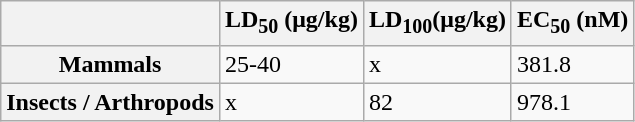<table class="wikitable">
<tr>
<th></th>
<th><strong>LD<sub>50</sub> (μg/kg)</strong></th>
<th><strong>LD<sub>100</sub>(μg/kg)</strong></th>
<th><strong>EC<sub>50</sub> (nM)</strong></th>
</tr>
<tr>
<th><strong>Mammals</strong></th>
<td>25-40</td>
<td>x</td>
<td>381.8</td>
</tr>
<tr>
<th><strong>Insects / Arthropods</strong></th>
<td>x</td>
<td>82</td>
<td>978.1</td>
</tr>
</table>
